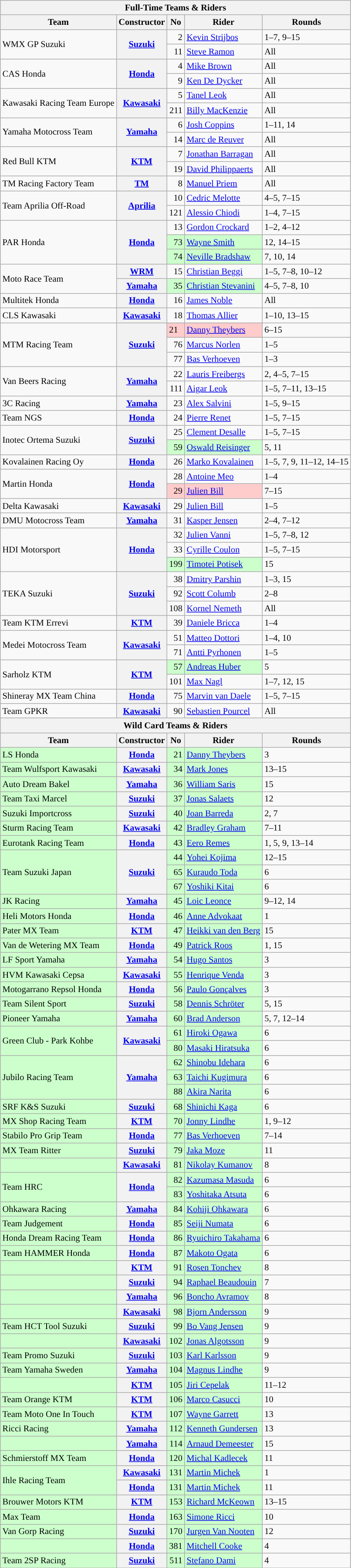<table class="wikitable" style="font-size: 85%;">
<tr>
<th colspan=5><strong>Full-Time Teams & Riders</strong></th>
</tr>
<tr>
<th>Team</th>
<th>Constructor</th>
<th>No</th>
<th>Rider</th>
<th>Rounds</th>
</tr>
<tr>
<td rowspan=2>WMX GP Suzuki</td>
<th rowspan=2><a href='#'>Suzuki</a></th>
<td align="right">2</td>
<td> <a href='#'>Kevin Strijbos</a></td>
<td>1–7, 9–15</td>
</tr>
<tr>
<td align="right">11</td>
<td> <a href='#'>Steve Ramon</a></td>
<td>All</td>
</tr>
<tr>
<td rowspan=2>CAS Honda</td>
<th rowspan=2><a href='#'>Honda</a></th>
<td align="right">4</td>
<td> <a href='#'>Mike Brown</a></td>
<td>All</td>
</tr>
<tr>
<td align="right">9</td>
<td> <a href='#'>Ken De Dycker</a></td>
<td>All</td>
</tr>
<tr>
<td rowspan=2>Kawasaki Racing Team Europe</td>
<th rowspan=2><a href='#'>Kawasaki</a></th>
<td align="right">5</td>
<td> <a href='#'>Tanel Leok</a></td>
<td>All</td>
</tr>
<tr>
<td align="right">211</td>
<td> <a href='#'>Billy MacKenzie</a></td>
<td>All</td>
</tr>
<tr>
<td rowspan=2>Yamaha Motocross Team</td>
<th rowspan=2><a href='#'>Yamaha</a></th>
<td align="right">6</td>
<td> <a href='#'>Josh Coppins</a></td>
<td>1–11, 14</td>
</tr>
<tr>
<td align="right">14</td>
<td> <a href='#'>Marc de Reuver</a></td>
<td>All</td>
</tr>
<tr>
<td rowspan=2>Red Bull KTM</td>
<th rowspan=2><a href='#'>KTM</a></th>
<td align="right">7</td>
<td> <a href='#'>Jonathan Barragan</a></td>
<td>All</td>
</tr>
<tr>
<td align="right">19</td>
<td> <a href='#'>David Philippaerts</a></td>
<td>All</td>
</tr>
<tr>
<td>TM Racing Factory Team</td>
<th><a href='#'>TM</a></th>
<td align="right">8</td>
<td> <a href='#'>Manuel Priem</a></td>
<td>All</td>
</tr>
<tr>
<td rowspan=2>Team Aprilia Off-Road</td>
<th rowspan=2><a href='#'>Aprilia</a></th>
<td align="right">10</td>
<td> <a href='#'>Cedric Melotte</a></td>
<td>4–5, 7–15</td>
</tr>
<tr>
<td align="right">121</td>
<td> <a href='#'>Alessio Chiodi</a></td>
<td>1–4, 7–15</td>
</tr>
<tr>
<td rowspan=3>PAR Honda</td>
<th rowspan=3><a href='#'>Honda</a></th>
<td align="right">13</td>
<td> <a href='#'>Gordon Crockard</a></td>
<td>1–2, 4–12</td>
</tr>
<tr>
<td style="background:#cfc;" align="right">73</td>
<td style="background:#cfc;"> <a href='#'>Wayne Smith</a></td>
<td>12, 14–15</td>
</tr>
<tr>
<td style="background:#cfc;" align="right">74</td>
<td style="background:#cfc;"> <a href='#'>Neville Bradshaw</a></td>
<td>7, 10, 14</td>
</tr>
<tr>
<td rowspan=2>Moto Race Team</td>
<th><a href='#'>WRM</a></th>
<td align="right">15</td>
<td> <a href='#'>Christian Beggi</a></td>
<td>1–5, 7–8, 10–12</td>
</tr>
<tr>
<th><a href='#'>Yamaha</a></th>
<td style="background:#cfc;" align="right">35</td>
<td style="background:#cfc;"> <a href='#'>Christian Stevanini</a></td>
<td>4–5, 7–8, 10</td>
</tr>
<tr>
<td>Multitek Honda</td>
<th><a href='#'>Honda</a></th>
<td align="right">16</td>
<td> <a href='#'>James Noble</a></td>
<td>All</td>
</tr>
<tr>
<td>CLS Kawasaki</td>
<th><a href='#'>Kawasaki</a></th>
<td align="right">18</td>
<td> <a href='#'>Thomas Allier</a></td>
<td>1–10, 13–15</td>
</tr>
<tr>
<td rowspan=3>MTM Racing Team</td>
<th rowspan=3><a href='#'>Suzuki</a></th>
<td style="background:#fcc; align="right">21</td>
<td style="background:#fcc;"> <a href='#'>Danny Theybers</a></td>
<td>6–15</td>
</tr>
<tr>
<td align="right">76</td>
<td> <a href='#'>Marcus Norlen</a></td>
<td>1–5</td>
</tr>
<tr>
<td align="right">77</td>
<td> <a href='#'>Bas Verhoeven</a></td>
<td>1–3</td>
</tr>
<tr>
<td rowspan=2>Van Beers Racing</td>
<th rowspan=2><a href='#'>Yamaha</a></th>
<td align="right">22</td>
<td> <a href='#'>Lauris Freibergs</a></td>
<td>2, 4–5, 7–15</td>
</tr>
<tr>
<td align="right">111</td>
<td> <a href='#'>Aigar Leok</a></td>
<td>1–5, 7–11, 13–15</td>
</tr>
<tr>
<td>3C Racing</td>
<th><a href='#'>Yamaha</a></th>
<td align="right">23</td>
<td> <a href='#'>Alex Salvini</a></td>
<td>1–5, 9–15</td>
</tr>
<tr>
<td>Team NGS</td>
<th><a href='#'>Honda</a></th>
<td align="right">24</td>
<td> <a href='#'>Pierre Renet</a></td>
<td>1–5, 7–15</td>
</tr>
<tr>
<td rowspan=2>Inotec Ortema Suzuki</td>
<th rowspan=2><a href='#'>Suzuki</a></th>
<td align="right">25</td>
<td> <a href='#'>Clement Desalle</a></td>
<td>1–5, 7–15</td>
</tr>
<tr>
<td style="background:#cfc;" align="right">59</td>
<td style="background:#cfc;"> <a href='#'>Oswald Reisinger</a></td>
<td>5, 11</td>
</tr>
<tr>
<td>Kovalainen Racing Oy</td>
<th><a href='#'>Honda</a></th>
<td align="right">26</td>
<td> <a href='#'>Marko Kovalainen</a></td>
<td>1–5, 7, 9, 11–12, 14–15</td>
</tr>
<tr>
<td rowspan=2>Martin Honda</td>
<th rowspan=2><a href='#'>Honda</a></th>
<td align="right">28</td>
<td> <a href='#'>Antoine Meo</a></td>
<td>1–4</td>
</tr>
<tr>
<td style="background:#fcc; text-align:right;">29</td>
<td style="background:#fcc;"> <a href='#'>Julien Bill</a></td>
<td>7–15</td>
</tr>
<tr>
<td>Delta Kawasaki</td>
<th><a href='#'>Kawasaki</a></th>
<td align="right">29</td>
<td> <a href='#'>Julien Bill</a></td>
<td>1–5</td>
</tr>
<tr>
<td>DMU Motocross Team</td>
<th><a href='#'>Yamaha</a></th>
<td align="right">31</td>
<td> <a href='#'>Kasper Jensen</a></td>
<td>2–4, 7–12</td>
</tr>
<tr>
<td rowspan=3>HDI Motorsport</td>
<th rowspan=3><a href='#'>Honda</a></th>
<td align="right">32</td>
<td> <a href='#'>Julien Vanni</a></td>
<td>1–5, 7–8, 12</td>
</tr>
<tr>
<td align="right">33</td>
<td> <a href='#'>Cyrille Coulon</a></td>
<td>1–5, 7–15</td>
</tr>
<tr>
<td style="background:#cfc;" align="right">199</td>
<td style="background:#cfc;"> <a href='#'>Timotei Potisek</a></td>
<td>15</td>
</tr>
<tr>
<td rowspan=3>TEKA Suzuki</td>
<th rowspan=3><a href='#'>Suzuki</a></th>
<td align="right">38</td>
<td> <a href='#'>Dmitry Parshin</a></td>
<td>1–3, 15</td>
</tr>
<tr>
<td align="right">92</td>
<td> <a href='#'>Scott Columb</a></td>
<td>2–8</td>
</tr>
<tr>
<td align="right">108</td>
<td> <a href='#'>Kornel Nemeth</a></td>
<td>All</td>
</tr>
<tr>
<td>Team KTM Errevi</td>
<th><a href='#'>KTM</a></th>
<td align="right">39</td>
<td> <a href='#'>Daniele Bricca</a></td>
<td>1–4</td>
</tr>
<tr>
<td rowspan=2>Medei Motocross Team</td>
<th rowspan=2><a href='#'>Kawasaki</a></th>
<td align="right">51</td>
<td> <a href='#'>Matteo Dottori</a></td>
<td>1–4, 10</td>
</tr>
<tr>
<td align="right">71</td>
<td> <a href='#'>Antti Pyrhonen</a></td>
<td>1–5</td>
</tr>
<tr>
<td rowspan=2>Sarholz KTM</td>
<th rowspan=2><a href='#'>KTM</a></th>
<td style="background:#cfc;" align="right">57</td>
<td style="background:#cfc;"> <a href='#'>Andreas Huber</a></td>
<td>5</td>
</tr>
<tr>
<td align="right">101</td>
<td> <a href='#'>Max Nagl</a></td>
<td>1–7, 12, 15</td>
</tr>
<tr>
<td>Shineray MX Team China</td>
<th><a href='#'>Honda</a></th>
<td align="right">75</td>
<td> <a href='#'>Marvin van Daele</a></td>
<td>1–5, 7–15</td>
</tr>
<tr>
<td>Team GPKR</td>
<th><a href='#'>Kawasaki</a></th>
<td align="right">90</td>
<td> <a href='#'>Sebastien Pourcel</a></td>
<td>All</td>
</tr>
<tr>
<th colspan=5><strong>Wild Card Teams & Riders</strong></th>
</tr>
<tr>
<th>Team</th>
<th>Constructor</th>
<th>No</th>
<th>Rider</th>
<th>Rounds</th>
</tr>
<tr>
<td style="background:#cfc;">LS Honda</td>
<th><a href='#'>Honda</a></th>
<td style="background:#cfc;" align="right">21</td>
<td style="background:#cfc;"> <a href='#'>Danny Theybers</a></td>
<td>3</td>
</tr>
<tr>
<td style="background:#cfc;">Team Wulfsport Kawasaki</td>
<th><a href='#'>Kawasaki</a></th>
<td style="background:#cfc;" align="right">34</td>
<td style="background:#cfc;"> <a href='#'>Mark Jones</a></td>
<td>13–15</td>
</tr>
<tr>
<td style="background:#cfc;">Auto Dream Bakel</td>
<th><a href='#'>Yamaha</a></th>
<td style="background:#cfc;" align="right">36</td>
<td style="background:#cfc;"> <a href='#'>William Saris</a></td>
<td>15</td>
</tr>
<tr>
<td style="background:#cfc;">Team Taxi Marcel</td>
<th><a href='#'>Suzuki</a></th>
<td style="background:#cfc;" align="right">37</td>
<td style="background:#cfc;"> <a href='#'>Jonas Salaets</a></td>
<td>12</td>
</tr>
<tr>
<td style="background:#cfc;">Suzuki Importcross</td>
<th><a href='#'>Suzuki</a></th>
<td style="background:#cfc;" align="right">40</td>
<td style="background:#cfc;"> <a href='#'>Joan Barreda</a></td>
<td>2, 7</td>
</tr>
<tr>
<td style="background:#cfc;">Sturm Racing Team</td>
<th><a href='#'>Kawasaki</a></th>
<td style="background:#cfc;" align="right">42</td>
<td style="background:#cfc;"> <a href='#'>Bradley Graham</a></td>
<td>7–11</td>
</tr>
<tr>
<td style="background:#cfc;">Eurotank Racing Team</td>
<th><a href='#'>Honda</a></th>
<td style="background:#cfc;" align="right">43</td>
<td style="background:#cfc;"> <a href='#'>Eero Remes</a></td>
<td>1, 5, 9,  13–14</td>
</tr>
<tr>
<td rowspan=3 style="background:#cfc;">Team Suzuki Japan</td>
<th rowspan=3><a href='#'>Suzuki</a></th>
<td style="background:#cfc;" align="right">44</td>
<td style="background:#cfc;"> <a href='#'>Yohei Kojima</a></td>
<td>12–15</td>
</tr>
<tr>
<td style="background:#cfc;" align="right">65</td>
<td style="background:#cfc;"> <a href='#'>Kuraudo Toda</a></td>
<td>6</td>
</tr>
<tr>
<td style="background:#cfc;" align="right">67</td>
<td style="background:#cfc;"> <a href='#'>Yoshiki Kitai</a></td>
<td>6</td>
</tr>
<tr>
<td style="background:#cfc;">JK Racing</td>
<th><a href='#'>Yamaha</a></th>
<td style="background:#cfc;" align="right">45</td>
<td style="background:#cfc;"> <a href='#'>Loic Leonce</a></td>
<td>9–12, 14</td>
</tr>
<tr>
<td style="background:#cfc;">Heli Motors Honda</td>
<th><a href='#'>Honda</a></th>
<td style="background:#cfc;" align="right">46</td>
<td style="background:#cfc;"> <a href='#'>Anne Advokaat</a></td>
<td>1</td>
</tr>
<tr>
<td style="background:#cfc;">Pater MX Team</td>
<th><a href='#'>KTM</a></th>
<td style="background:#cfc;" align="right">47</td>
<td style="background:#cfc;"> <a href='#'>Heikki van den Berg</a></td>
<td>15</td>
</tr>
<tr>
<td style="background:#cfc;">Van de Wetering MX Team</td>
<th><a href='#'>Honda</a></th>
<td style="background:#cfc;" align="right">49</td>
<td style="background:#cfc;"> <a href='#'>Patrick Roos</a></td>
<td>1, 15</td>
</tr>
<tr>
<td style="background:#cfc;">LF Sport Yamaha</td>
<th><a href='#'>Yamaha</a></th>
<td style="background:#cfc;" align="right">54</td>
<td style="background:#cfc;"> <a href='#'>Hugo Santos</a></td>
<td>3</td>
</tr>
<tr>
<td style="background:#cfc;">HVM Kawasaki Cepsa</td>
<th><a href='#'>Kawasaki</a></th>
<td style="background:#cfc;" align="right">55</td>
<td style="background:#cfc;"> <a href='#'>Henrique Venda</a></td>
<td>3</td>
</tr>
<tr>
<td style="background:#cfc;">Motogarrano Repsol Honda</td>
<th><a href='#'>Honda</a></th>
<td style="background:#cfc;" align="right">56</td>
<td style="background:#cfc;"> <a href='#'>Paulo Gonçalves</a></td>
<td>3</td>
</tr>
<tr>
<td style="background:#cfc;">Team Silent Sport</td>
<th><a href='#'>Suzuki</a></th>
<td style="background:#cfc;" align="right">58</td>
<td style="background:#cfc;"> <a href='#'>Dennis Schröter</a></td>
<td>5, 15</td>
</tr>
<tr>
<td style="background:#cfc;">Pioneer Yamaha</td>
<th><a href='#'>Yamaha</a></th>
<td style="background:#cfc;" align="right">60</td>
<td style="background:#cfc;"> <a href='#'>Brad Anderson</a></td>
<td>5, 7, 12–14</td>
</tr>
<tr>
<td rowspan=2 style="background:#cfc;">Green Club - Park Kohbe</td>
<th rowspan=2><a href='#'>Kawasaki</a></th>
<td style="background:#cfc;" align="right">61</td>
<td style="background:#cfc;"> <a href='#'>Hiroki Ogawa</a></td>
<td>6</td>
</tr>
<tr>
<td style="background:#cfc;" align="right">80</td>
<td style="background:#cfc;"> <a href='#'>Masaki Hiratsuka</a></td>
<td>6</td>
</tr>
<tr>
<td rowspan=3 style="background:#cfc;">Jubilo Racing Team</td>
<th rowspan=3><a href='#'>Yamaha</a></th>
<td style="background:#cfc;" align="right">62</td>
<td style="background:#cfc;"> <a href='#'>Shinobu Idehara</a></td>
<td>6</td>
</tr>
<tr>
<td style="background:#cfc;" align="right">63</td>
<td style="background:#cfc;"> <a href='#'>Taichi Kugimura</a></td>
<td>6</td>
</tr>
<tr>
<td style="background:#cfc;" align="right">88</td>
<td style="background:#cfc;"> <a href='#'>Akira Narita</a></td>
<td>6</td>
</tr>
<tr>
<td style="background:#cfc;">SRF K&S Suzuki</td>
<th><a href='#'>Suzuki</a></th>
<td style="background:#cfc;" align="right">68</td>
<td style="background:#cfc;"> <a href='#'>Shinichi Kaga</a></td>
<td>6</td>
</tr>
<tr>
<td style="background:#cfc;">MX Shop Racing Team</td>
<th><a href='#'>KTM</a></th>
<td style="background:#cfc;" align="right">70</td>
<td style="background:#cfc;"> <a href='#'>Jonny Lindhe</a></td>
<td>1, 9–12</td>
</tr>
<tr>
<td style="background:#cfc;">Stabilo Pro Grip Team</td>
<th><a href='#'>Honda</a></th>
<td style="background:#cfc;" align="right">77</td>
<td style="background:#cfc;"> <a href='#'>Bas Verhoeven</a></td>
<td>7–14</td>
</tr>
<tr>
<td style="background:#cfc;">MX Team Ritter</td>
<th><a href='#'>Suzuki</a></th>
<td style="background:#cfc;" align="right">79</td>
<td style="background:#cfc;"> <a href='#'>Jaka Moze</a></td>
<td>11</td>
</tr>
<tr>
<td style="background:#cfc;"></td>
<th><a href='#'>Kawasaki</a></th>
<td style="background:#cfc;" align="right">81</td>
<td style="background:#cfc;"> <a href='#'>Nikolay Kumanov</a></td>
<td>8</td>
</tr>
<tr>
<td rowspan=2 style="background:#cfc;">Team HRC</td>
<th rowspan=2><a href='#'>Honda</a></th>
<td style="background:#cfc;" align="right">82</td>
<td style="background:#cfc;"> <a href='#'>Kazumasa Masuda</a></td>
<td>6</td>
</tr>
<tr>
<td style="background:#cfc;" align="right">83</td>
<td style="background:#cfc;"> <a href='#'>Yoshitaka Atsuta</a></td>
<td>6</td>
</tr>
<tr>
<td style="background:#cfc;">Ohkawara Racing</td>
<th><a href='#'>Yamaha</a></th>
<td style="background:#cfc;" align="right">84</td>
<td style="background:#cfc;"> <a href='#'>Kohiji Ohkawara</a></td>
<td>6</td>
</tr>
<tr>
<td style="background:#cfc;">Team Judgement</td>
<th><a href='#'>Honda</a></th>
<td style="background:#cfc;" align="right">85</td>
<td style="background:#cfc;"> <a href='#'>Seiji Numata</a></td>
<td>6</td>
</tr>
<tr>
<td style="background:#cfc;">Honda Dream Racing Team</td>
<th><a href='#'>Honda</a></th>
<td style="background:#cfc;" align="right">86</td>
<td style="background:#cfc;"> <a href='#'>Ryuichiro Takahama</a></td>
<td>6</td>
</tr>
<tr>
<td style="background:#cfc;">Team HAMMER Honda</td>
<th><a href='#'>Honda</a></th>
<td style="background:#cfc;" align="right">87</td>
<td style="background:#cfc;"> <a href='#'>Makoto Ogata</a></td>
<td>6</td>
</tr>
<tr>
<td style="background:#cfc;"></td>
<th><a href='#'>KTM</a></th>
<td style="background:#cfc;" align="right">91</td>
<td style="background:#cfc;"> <a href='#'>Rosen Tonchev</a></td>
<td>8</td>
</tr>
<tr>
<td style="background:#cfc;"></td>
<th><a href='#'>Suzuki</a></th>
<td style="background:#cfc;" align="right">94</td>
<td style="background:#cfc;"> <a href='#'>Raphael Beaudouin</a></td>
<td>7</td>
</tr>
<tr>
<td style="background:#cfc;"></td>
<th><a href='#'>Yamaha</a></th>
<td style="background:#cfc;" align="right">96</td>
<td style="background:#cfc;"> <a href='#'>Boncho Avramov</a></td>
<td>8</td>
</tr>
<tr>
<td style="background:#cfc;"></td>
<th><a href='#'>Kawasaki</a></th>
<td style="background:#cfc;" align="right">98</td>
<td style="background:#cfc;"> <a href='#'>Bjorn Andersson</a></td>
<td>9</td>
</tr>
<tr>
<td style="background:#cfc;">Team HCT Tool Suzuki</td>
<th><a href='#'>Suzuki</a></th>
<td style="background:#cfc;" align="right">99</td>
<td style="background:#cfc;"> <a href='#'>Bo Vang Jensen</a></td>
<td>9</td>
</tr>
<tr>
<td style="background:#cfc;"></td>
<th><a href='#'>Kawasaki</a></th>
<td style="background:#cfc;" align="right">102</td>
<td style="background:#cfc;"> <a href='#'>Jonas Algotsson</a></td>
<td>9</td>
</tr>
<tr>
<td style="background:#cfc;">Team Promo Suzuki</td>
<th><a href='#'>Suzuki</a></th>
<td style="background:#cfc;" align="right">103</td>
<td style="background:#cfc;"> <a href='#'>Karl Karlsson</a></td>
<td>9</td>
</tr>
<tr>
<td style="background:#cfc;">Team Yamaha Sweden</td>
<th><a href='#'>Yamaha</a></th>
<td style="background:#cfc;" align="right">104</td>
<td style="background:#cfc;"> <a href='#'>Magnus Lindhe</a></td>
<td>9</td>
</tr>
<tr>
<td style="background:#cfc;"></td>
<th><a href='#'>KTM</a></th>
<td style="background:#cfc;" align="right">105</td>
<td style="background:#cfc;"> <a href='#'>Jiri Cepelak</a></td>
<td>11–12</td>
</tr>
<tr>
<td style="background:#cfc;">Team Orange KTM</td>
<th><a href='#'>KTM</a></th>
<td style="background:#cfc;" align="right">106</td>
<td style="background:#cfc;"> <a href='#'>Marco Casucci</a></td>
<td>10</td>
</tr>
<tr>
<td style="background:#cfc;">Team Moto One In Touch</td>
<th><a href='#'>KTM</a></th>
<td style="background:#cfc;" align="right">107</td>
<td style="background:#cfc;"> <a href='#'>Wayne Garrett</a></td>
<td>13</td>
</tr>
<tr>
<td style="background:#cfc;">Ricci Racing</td>
<th><a href='#'>Yamaha</a></th>
<td style="background:#cfc;" align="right">112</td>
<td style="background:#cfc;"> <a href='#'>Kenneth Gundersen</a></td>
<td>13</td>
</tr>
<tr>
<td style="background:#cfc;"></td>
<th><a href='#'>Yamaha</a></th>
<td style="background:#cfc;" align="right">114</td>
<td style="background:#cfc;"> <a href='#'>Arnaud Demeester</a></td>
<td>15</td>
</tr>
<tr>
<td style="background:#cfc;">Schmierstoff MX Team</td>
<th><a href='#'>Honda</a></th>
<td style="background:#cfc;" align="right">120</td>
<td style="background:#cfc;"> <a href='#'>Michal Kadlecek</a></td>
<td>11</td>
</tr>
<tr>
<td rowspan=2 style="background:#cfc;">Ihle Racing Team</td>
<th><a href='#'>Kawasaki</a></th>
<td style="background:#cfc;" align="right">131</td>
<td style="background:#cfc;"> <a href='#'>Martin Michek</a></td>
<td>1</td>
</tr>
<tr>
<th><a href='#'>Honda</a></th>
<td style="background:#cfc;" align="right">131</td>
<td style="background:#cfc;"> <a href='#'>Martin Michek</a></td>
<td>11</td>
</tr>
<tr>
<td style="background:#cfc;">Brouwer Motors KTM</td>
<th><a href='#'>KTM</a></th>
<td style="background:#cfc;" align="right">153</td>
<td style="background:#cfc;"> <a href='#'>Richard McKeown</a></td>
<td>13–15</td>
</tr>
<tr>
<td style="background:#cfc;">Max Team</td>
<th><a href='#'>Honda</a></th>
<td style="background:#cfc;" align="right">163</td>
<td style="background:#cfc;"> <a href='#'>Simone Ricci</a></td>
<td>10</td>
</tr>
<tr>
<td style="background:#cfc;">Van Gorp Racing</td>
<th><a href='#'>Suzuki</a></th>
<td style="background:#cfc;" align="right">170</td>
<td style="background:#cfc;"> <a href='#'>Jurgen Van Nooten</a></td>
<td>12</td>
</tr>
<tr>
<td style="background:#cfc;"></td>
<th><a href='#'>Honda</a></th>
<td style="background:#cfc;" align="right">381</td>
<td style="background:#cfc;"> <a href='#'>Mitchell Cooke</a></td>
<td>4</td>
</tr>
<tr>
<td style="background:#cfc;">Team 2SP Racing</td>
<th><a href='#'>Suzuki</a></th>
<td style="background:#cfc;" align="right">511</td>
<td style="background:#cfc;"> <a href='#'>Stefano Dami</a></td>
<td>4</td>
</tr>
<tr>
</tr>
</table>
